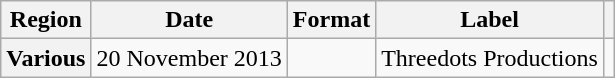<table class="wikitable plainrowheaders">
<tr>
<th>Region</th>
<th>Date</th>
<th>Format</th>
<th>Label</th>
<th></th>
</tr>
<tr>
<th scope="row" rowspan="2">Various</th>
<td>20 November 2013</td>
<td></td>
<td>Threedots Productions</td>
<td></td>
</tr>
</table>
